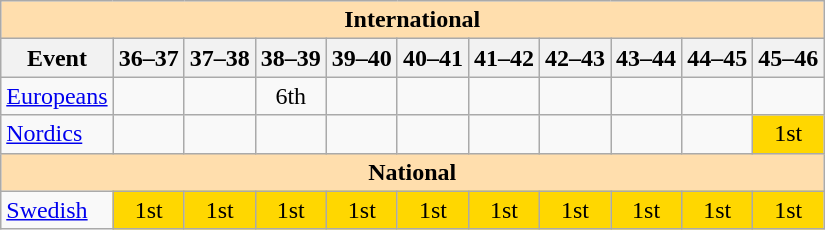<table class="wikitable" style="text-align:center">
<tr>
<th style="background-color: #ffdead; " colspan=11 align=center><strong>International</strong></th>
</tr>
<tr>
<th>Event</th>
<th>36–37</th>
<th>37–38</th>
<th>38–39</th>
<th>39–40</th>
<th>40–41</th>
<th>41–42</th>
<th>42–43</th>
<th>43–44</th>
<th>44–45</th>
<th>45–46</th>
</tr>
<tr>
<td align=left><a href='#'>Europeans</a></td>
<td></td>
<td></td>
<td>6th</td>
<td></td>
<td></td>
<td></td>
<td></td>
<td></td>
<td></td>
<td></td>
</tr>
<tr>
<td align=left><a href='#'>Nordics</a></td>
<td></td>
<td></td>
<td></td>
<td></td>
<td></td>
<td></td>
<td></td>
<td></td>
<td></td>
<td bgcolor=gold>1st</td>
</tr>
<tr>
<th style="background-color: #ffdead; " colspan=11 align=center><strong>National</strong></th>
</tr>
<tr>
<td align=left><a href='#'>Swedish</a></td>
<td bgcolor=gold>1st</td>
<td bgcolor=gold>1st</td>
<td bgcolor=gold>1st</td>
<td bgcolor=gold>1st</td>
<td bgcolor=gold>1st</td>
<td bgcolor=gold>1st</td>
<td bgcolor=gold>1st</td>
<td bgcolor=gold>1st</td>
<td bgcolor=gold>1st</td>
<td bgcolor=gold>1st</td>
</tr>
</table>
